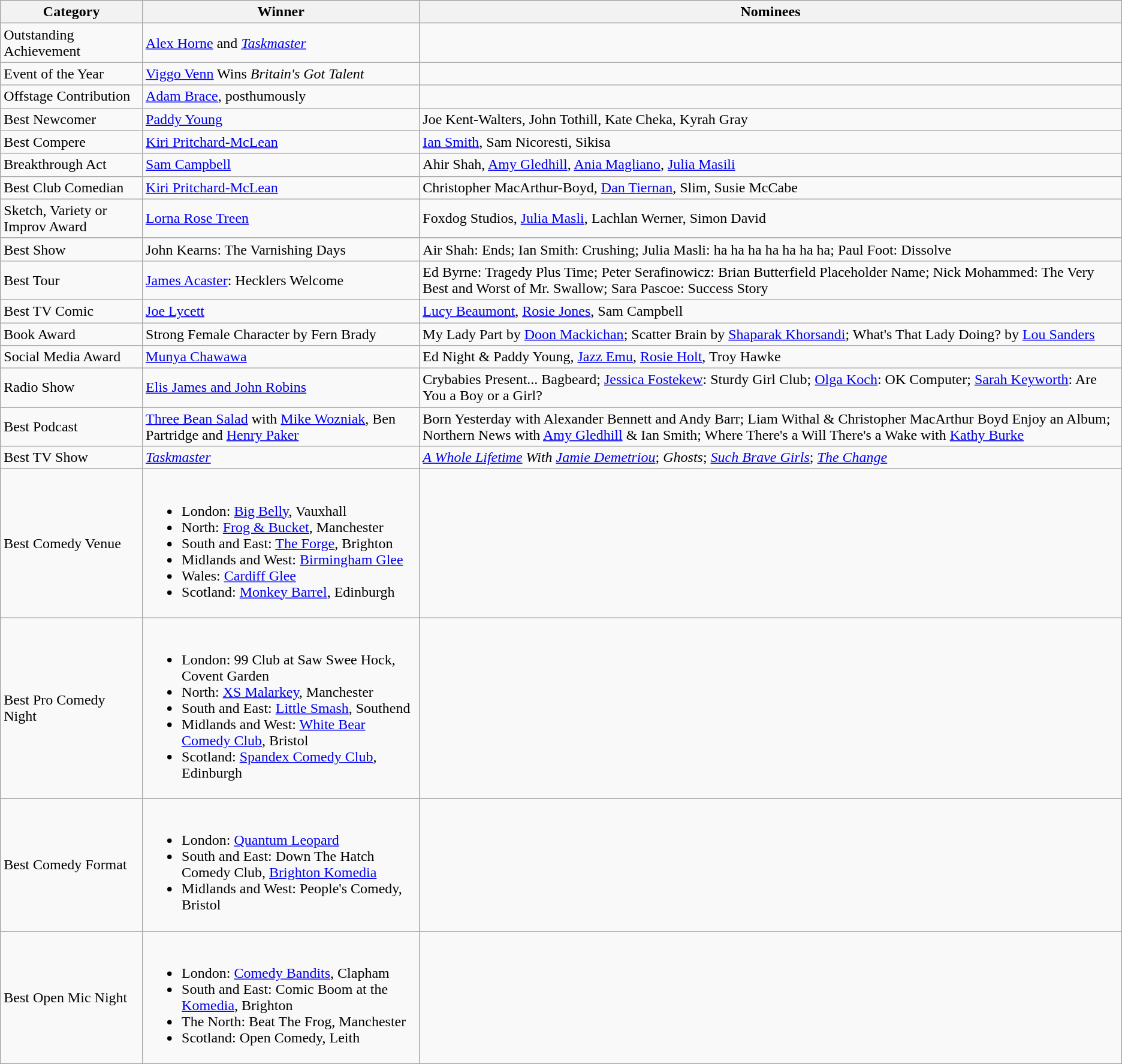<table class="wikitable">
<tr>
<th>Category</th>
<th>Winner</th>
<th>Nominees</th>
</tr>
<tr>
<td>Outstanding Achievement</td>
<td><a href='#'>Alex Horne</a> and <a href='#'><em>Taskmaster</em></a></td>
<td></td>
</tr>
<tr>
<td>Event of the Year</td>
<td><a href='#'>Viggo Venn</a> Wins <em>Britain's Got Talent</em></td>
<td></td>
</tr>
<tr>
<td>Offstage Contribution</td>
<td><a href='#'>Adam Brace</a>, posthumously</td>
<td></td>
</tr>
<tr>
<td>Best Newcomer</td>
<td><a href='#'>Paddy Young</a></td>
<td>Joe Kent-Walters, John Tothill, Kate Cheka, Kyrah Gray</td>
</tr>
<tr>
<td>Best Compere</td>
<td><a href='#'>Kiri Pritchard-McLean</a></td>
<td><a href='#'>Ian Smith</a>, Sam Nicoresti, Sikisa</td>
</tr>
<tr>
<td>Breakthrough Act</td>
<td><a href='#'>Sam Campbell</a></td>
<td>Ahir Shah, <a href='#'>Amy Gledhill</a>, <a href='#'>Ania Magliano</a>, <a href='#'>Julia Masili</a></td>
</tr>
<tr>
<td>Best Club Comedian</td>
<td><a href='#'>Kiri Pritchard-McLean</a></td>
<td>Christopher MacArthur-Boyd, <a href='#'>Dan Tiernan</a>, Slim, Susie McCabe</td>
</tr>
<tr>
<td>Sketch, Variety or Improv Award</td>
<td><a href='#'>Lorna Rose Treen</a></td>
<td>Foxdog Studios, <a href='#'>Julia Masli</a>, Lachlan Werner, Simon David</td>
</tr>
<tr>
<td>Best Show</td>
<td>John Kearns: The Varnishing Days</td>
<td>Air Shah: Ends; Ian Smith: Crushing; Julia Masli: ha ha ha ha ha ha ha; Paul Foot: Dissolve</td>
</tr>
<tr>
<td>Best Tour</td>
<td><a href='#'>James Acaster</a>: Hecklers Welcome</td>
<td>Ed Byrne: Tragedy Plus Time; Peter Serafinowicz: Brian Butterfield Placeholder Name; Nick Mohammed: The Very Best and Worst of Mr. Swallow; Sara Pascoe: Success Story</td>
</tr>
<tr>
<td>Best TV Comic</td>
<td><a href='#'>Joe Lycett</a></td>
<td><a href='#'>Lucy Beaumont</a>, <a href='#'>Rosie Jones</a>, Sam Campbell</td>
</tr>
<tr>
<td>Book Award</td>
<td>Strong Female Character by Fern Brady</td>
<td>My Lady Part by <a href='#'>Doon Mackichan</a>; Scatter Brain by <a href='#'>Shaparak Khorsandi</a>; What's That Lady Doing? by <a href='#'>Lou Sanders</a></td>
</tr>
<tr>
<td>Social Media Award</td>
<td><a href='#'>Munya Chawawa</a></td>
<td>Ed Night & Paddy Young, <a href='#'>Jazz Emu</a>, <a href='#'>Rosie Holt</a>, Troy Hawke</td>
</tr>
<tr>
<td>Radio Show</td>
<td><a href='#'>Elis James and John Robins</a></td>
<td>Crybabies Present... Bagbeard; <a href='#'>Jessica Fostekew</a>: Sturdy Girl Club; <a href='#'>Olga Koch</a>: OK Computer; <a href='#'>Sarah Keyworth</a>: Are You a Boy or a Girl?</td>
</tr>
<tr>
<td>Best Podcast</td>
<td><a href='#'>Three Bean Salad</a> with <a href='#'>Mike Wozniak</a>, Ben Partridge and <a href='#'>Henry Paker</a></td>
<td>Born Yesterday with Alexander Bennett and Andy Barr; Liam Withal & Christopher MacArthur Boyd Enjoy an Album; Northern News with <a href='#'>Amy Gledhill</a> & Ian Smith; Where There's a Will There's a Wake with <a href='#'>Kathy Burke</a></td>
</tr>
<tr>
<td>Best TV Show</td>
<td><a href='#'><em>Taskmaster</em></a></td>
<td><em><a href='#'>A Whole Lifetime</a> With <a href='#'>Jamie Demetriou</a></em>; <em>Ghosts</em>; <em><a href='#'>Such Brave Girls</a></em>; <em><a href='#'>The Change</a></em></td>
</tr>
<tr>
<td>Best Comedy Venue</td>
<td><br><ul><li>London: <a href='#'>Big Belly</a>, Vauxhall</li><li>North: <a href='#'>Frog & Bucket</a>, Manchester</li><li>South and East: <a href='#'>The Forge</a>, Brighton</li><li>Midlands and West: <a href='#'>Birmingham Glee</a></li><li>Wales: <a href='#'>Cardiff Glee</a></li><li>Scotland: <a href='#'>Monkey Barrel</a>, Edinburgh</li></ul></td>
<td></td>
</tr>
<tr>
<td>Best Pro Comedy Night</td>
<td><br><ul><li>London: 99 Club at Saw Swee Hock, Covent Garden</li><li>North: <a href='#'>XS Malarkey</a>, Manchester</li><li>South and East: <a href='#'>Little Smash</a>, Southend</li><li>Midlands and West: <a href='#'>White Bear Comedy Club</a>, Bristol</li><li>Scotland: <a href='#'>Spandex Comedy Club</a>, Edinburgh</li></ul></td>
<td></td>
</tr>
<tr>
<td>Best Comedy Format</td>
<td><br><ul><li>London: <a href='#'>Quantum Leopard</a></li><li>South and East: Down The Hatch Comedy Club, <a href='#'>Brighton Komedia</a></li><li>Midlands and West: People's Comedy, Bristol</li></ul></td>
<td></td>
</tr>
<tr>
<td>Best Open Mic Night</td>
<td><br><ul><li>London: <a href='#'>Comedy Bandits</a>, Clapham</li><li>South and East: Comic Boom at the <a href='#'>Komedia</a>, Brighton</li><li>The North: Beat The Frog, Manchester</li><li>Scotland: Open Comedy, Leith</li></ul></td>
<td></td>
</tr>
</table>
